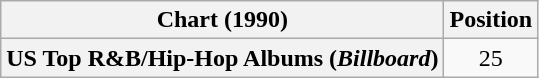<table class="wikitable plainrowheaders" style="text-align:center">
<tr>
<th scope="col">Chart (1990)</th>
<th scope="col">Position</th>
</tr>
<tr>
<th scope="row">US Top R&B/Hip-Hop Albums (<em>Billboard</em>)</th>
<td>25</td>
</tr>
</table>
